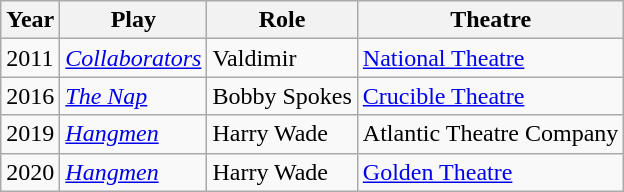<table class="wikitable sortable">
<tr>
<th>Year</th>
<th>Play</th>
<th>Role</th>
<th class="unsortable">Theatre</th>
</tr>
<tr>
<td>2011</td>
<td><em><a href='#'>Collaborators</a></em></td>
<td>Valdimir</td>
<td><a href='#'>National Theatre</a></td>
</tr>
<tr>
<td>2016</td>
<td><em><a href='#'>The Nap</a></em></td>
<td>Bobby Spokes</td>
<td><a href='#'>Crucible Theatre</a></td>
</tr>
<tr>
<td>2019</td>
<td><em><a href='#'>Hangmen</a></em></td>
<td>Harry Wade</td>
<td>Atlantic Theatre Company</td>
</tr>
<tr>
<td>2020</td>
<td><em><a href='#'>Hangmen</a></em></td>
<td>Harry Wade</td>
<td><a href='#'>Golden Theatre</a></td>
</tr>
</table>
